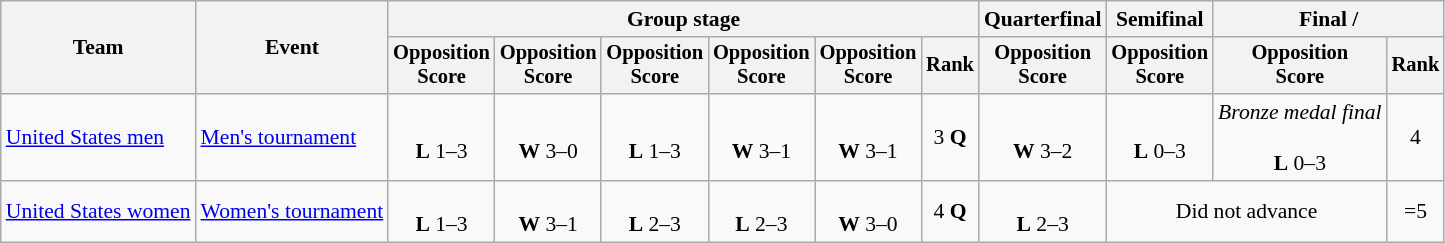<table class=wikitable style=font-size:90%;text-align:center>
<tr>
<th rowspan=2>Team</th>
<th rowspan=2>Event</th>
<th colspan=6>Group stage</th>
<th>Quarterfinal</th>
<th>Semifinal</th>
<th colspan=2>Final / </th>
</tr>
<tr style=font-size:95%>
<th>Opposition<br>Score</th>
<th>Opposition<br>Score</th>
<th>Opposition<br>Score</th>
<th>Opposition<br>Score</th>
<th>Opposition<br>Score</th>
<th>Rank</th>
<th>Opposition<br>Score</th>
<th>Opposition<br>Score</th>
<th>Opposition<br>Score</th>
<th>Rank</th>
</tr>
<tr>
<td align=left><a href='#'>United States men</a></td>
<td align=left><a href='#'>Men's tournament</a></td>
<td><br><strong>L</strong> 1–3</td>
<td><br><strong>W</strong> 3–0</td>
<td><br><strong>L</strong> 1–3</td>
<td><br><strong>W</strong> 3–1</td>
<td><br><strong>W</strong> 3–1</td>
<td>3 <strong>Q</strong></td>
<td><br><strong>W</strong> 3–2</td>
<td><br><strong>L</strong> 0–3</td>
<td><em>Bronze medal final</em><br><br><strong>L</strong> 0–3</td>
<td>4</td>
</tr>
<tr>
<td align=left><a href='#'>United States women</a></td>
<td align=left><a href='#'>Women's tournament</a></td>
<td><br><strong>L</strong> 1–3</td>
<td><br><strong>W</strong> 3–1</td>
<td><br><strong>L</strong> 2–3</td>
<td><br><strong>L</strong> 2–3</td>
<td><br><strong>W</strong> 3–0</td>
<td>4 <strong>Q</strong></td>
<td><br><strong>L</strong> 2–3</td>
<td colspan=2>Did not advance</td>
<td>=5</td>
</tr>
</table>
